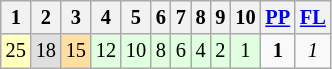<table class="wikitable" style="font-size: 85%;">
<tr>
<th>1</th>
<th>2</th>
<th>3</th>
<th>4</th>
<th>5</th>
<th>6</th>
<th>7</th>
<th>8</th>
<th>9</th>
<th>10</th>
<th><a href='#'>PP</a></th>
<th><a href='#'>FL</a></th>
</tr>
<tr align="center">
<td style="background:#FFFFBF;">25</td>
<td style="background:#DFDFDF;">18</td>
<td style="background:#FFDF9F;">15</td>
<td style="background:#DFFFDF;">12</td>
<td style="background:#DFFFDF;">10</td>
<td style="background:#DFFFDF;">8</td>
<td style="background:#DFFFDF;">6</td>
<td style="background:#DFFFDF;">4</td>
<td style="background:#DFFFDF;">2</td>
<td style="background:#DFFFDF;">1</td>
<td><strong>1</strong></td>
<td><em>1</em></td>
</tr>
</table>
